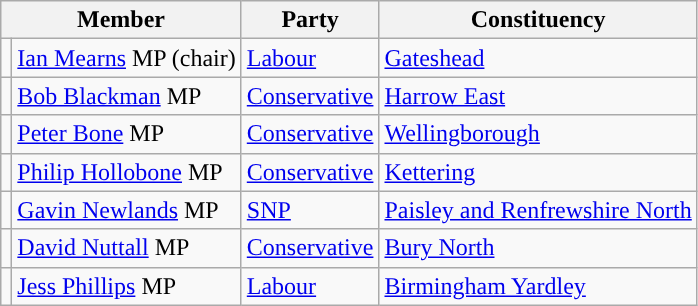<table class="wikitable">
<tr>
<th colspan="2" valign="top">Member</th>
<th valign="top">Party</th>
<th valign="top">Constituency</th>
</tr>
<tr>
<td style="color:inherit;background:"></td>
<td><a href='#'>Ian Mearns</a> MP (chair)</td>
<td><a href='#'>Labour</a></td>
<td><a href='#'>Gateshead</a></td>
</tr>
<tr>
<td style="color:inherit;background:"></td>
<td><a href='#'>Bob Blackman</a> MP</td>
<td><a href='#'>Conservative</a></td>
<td><a href='#'>Harrow East</a></td>
</tr>
<tr>
<td style="color:inherit;background:"></td>
<td><a href='#'>Peter Bone</a> MP</td>
<td><a href='#'>Conservative</a></td>
<td><a href='#'>Wellingborough</a></td>
</tr>
<tr>
<td style="color:inherit;background:"></td>
<td><a href='#'>Philip Hollobone</a> MP</td>
<td><a href='#'>Conservative</a></td>
<td><a href='#'>Kettering</a></td>
</tr>
<tr>
<td style="color:inherit;background:"></td>
<td><a href='#'>Gavin Newlands</a> MP</td>
<td><a href='#'>SNP</a></td>
<td><a href='#'>Paisley and Renfrewshire North</a></td>
</tr>
<tr>
<td style="color:inherit;background:"></td>
<td><a href='#'>David Nuttall</a> MP</td>
<td><a href='#'>Conservative</a></td>
<td><a href='#'>Bury North</a></td>
</tr>
<tr>
<td style="color:inherit;background:"></td>
<td><a href='#'>Jess Phillips</a> MP</td>
<td><a href='#'>Labour</a></td>
<td><a href='#'>Birmingham Yardley</a></td>
</tr>
</table>
